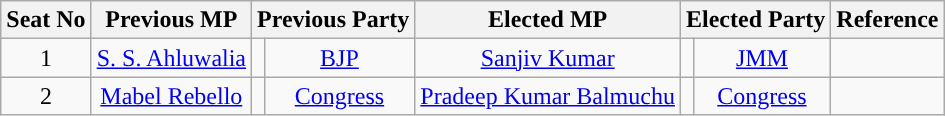<table class="wikitable">
<tr>
<th>Seat No</th>
<th>Previous MP</th>
<th colspan=2>Previous Party</th>
<th>Elected MP</th>
<th colspan=2>Elected Party</th>
<th>Reference</th>
</tr>
<tr style="text-align:center;">
<td>1</td>
<td><a href='#'>S. S. Ahluwalia</a></td>
<td width="1px"></td>
<td><a href='#'>BJP</a></td>
<td><a href='#'>Sanjiv Kumar</a></td>
<td width="1px"></td>
<td><a href='#'>JMM</a></td>
<td rowspan=1></td>
</tr>
<tr style="text-align:center;">
<td>2</td>
<td><a href='#'>Mabel Rebello</a></td>
<td width="1px"></td>
<td><a href='#'>Congress</a></td>
<td><a href='#'>Pradeep Kumar Balmuchu</a></td>
<td width="1px"></td>
<td><a href='#'>Congress</a></td>
<td rowspan=1></td>
</tr>
</table>
